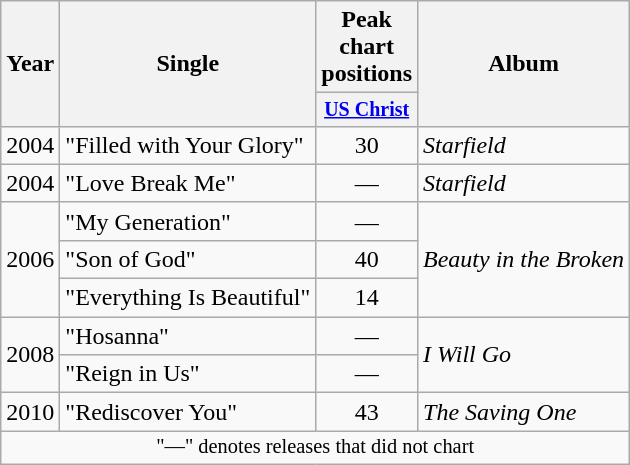<table class="wikitable" style="text-align:center;">
<tr>
<th rowspan="2">Year</th>
<th rowspan="2">Single</th>
<th colspan="1">Peak chart positions</th>
<th rowspan="2">Album</th>
</tr>
<tr style="font-size:smaller;">
<th width="30"><a href='#'>US Christ</a></th>
</tr>
<tr>
<td>2004</td>
<td align="left">"Filled with Your Glory"</td>
<td>30</td>
<td align="left""><em>Starfield</em></td>
</tr>
<tr>
<td>2004</td>
<td align="left">"Love Break Me"</td>
<td>—</td>
<td align="left"><em>Starfield</em></td>
</tr>
<tr>
<td align="left" rowspan="3">2006</td>
<td align="left">"My Generation"</td>
<td>—</td>
<td align="left" rowspan="3"><em>Beauty in the Broken</em></td>
</tr>
<tr>
<td align="left">"Son of God" </td>
<td>40</td>
</tr>
<tr>
<td align="left">"Everything Is Beautiful"</td>
<td>14</td>
</tr>
<tr>
<td align="left" rowspan="2">2008</td>
<td align="left">"Hosanna"</td>
<td>—</td>
<td align="left" rowspan="2"><em>I Will Go</em></td>
</tr>
<tr>
<td align="left">"Reign in Us"</td>
<td>—</td>
</tr>
<tr>
<td>2010</td>
<td align="left">"Rediscover You"</td>
<td>43</td>
<td align="left"><em>The Saving One</em></td>
</tr>
<tr>
<td colspan="20" style="font-size:85%">"—" denotes releases that did not chart</td>
</tr>
</table>
